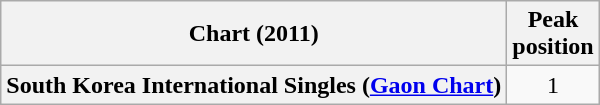<table class="wikitable sortable plainrowheaders">
<tr>
<th scope="col">Chart (2011)</th>
<th scope="col">Peak<br>position</th>
</tr>
<tr>
<th scope="row">South Korea International Singles (<a href='#'>Gaon Chart</a>)</th>
<td style="text-align:center;">1</td>
</tr>
</table>
